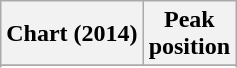<table class="wikitable sortable">
<tr>
<th>Chart (2014)</th>
<th>Peak<br>position</th>
</tr>
<tr>
</tr>
<tr>
</tr>
<tr>
</tr>
<tr>
</tr>
<tr>
</tr>
</table>
